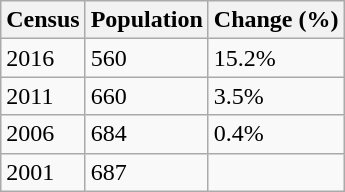<table class="wikitable">
<tr>
<th>Census</th>
<th>Population</th>
<th>Change (%)</th>
</tr>
<tr>
<td>2016</td>
<td>560</td>
<td> 15.2%</td>
</tr>
<tr>
<td>2011</td>
<td>660</td>
<td> 3.5%</td>
</tr>
<tr>
<td>2006</td>
<td>684</td>
<td> 0.4%</td>
</tr>
<tr>
<td>2001</td>
<td>687</td>
<td><br></td>
</tr>
</table>
